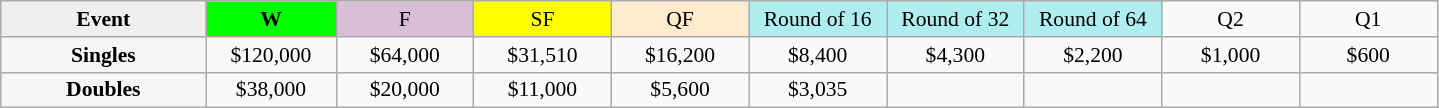<table class=wikitable style=font-size:90%;text-align:center>
<tr>
<td width=130 bgcolor=#efefef><strong>Event</strong></td>
<td width=80 bgcolor=lime><strong>W</strong></td>
<td width=85 bgcolor=thistle>F</td>
<td width=85 bgcolor=ffff00>SF</td>
<td width=85 bgcolor=ffebcd>QF</td>
<td width=85 bgcolor=afeeee>Round of 16</td>
<td width=85 bgcolor=afeeee>Round of 32</td>
<td width=85 bgcolor=afeeee>Round of 64</td>
<td width=85>Q2</td>
<td width=85>Q1</td>
</tr>
<tr>
<th style=background:#f6f6f6>Singles</th>
<td>$120,000</td>
<td>$64,000</td>
<td>$31,510</td>
<td>$16,200</td>
<td>$8,400</td>
<td>$4,300</td>
<td>$2,200</td>
<td>$1,000</td>
<td>$600</td>
</tr>
<tr>
<th style=background:#f6f6f6>Doubles</th>
<td>$38,000</td>
<td>$20,000</td>
<td>$11,000</td>
<td>$5,600</td>
<td>$3,035</td>
<td></td>
<td></td>
<td></td>
<td></td>
</tr>
</table>
